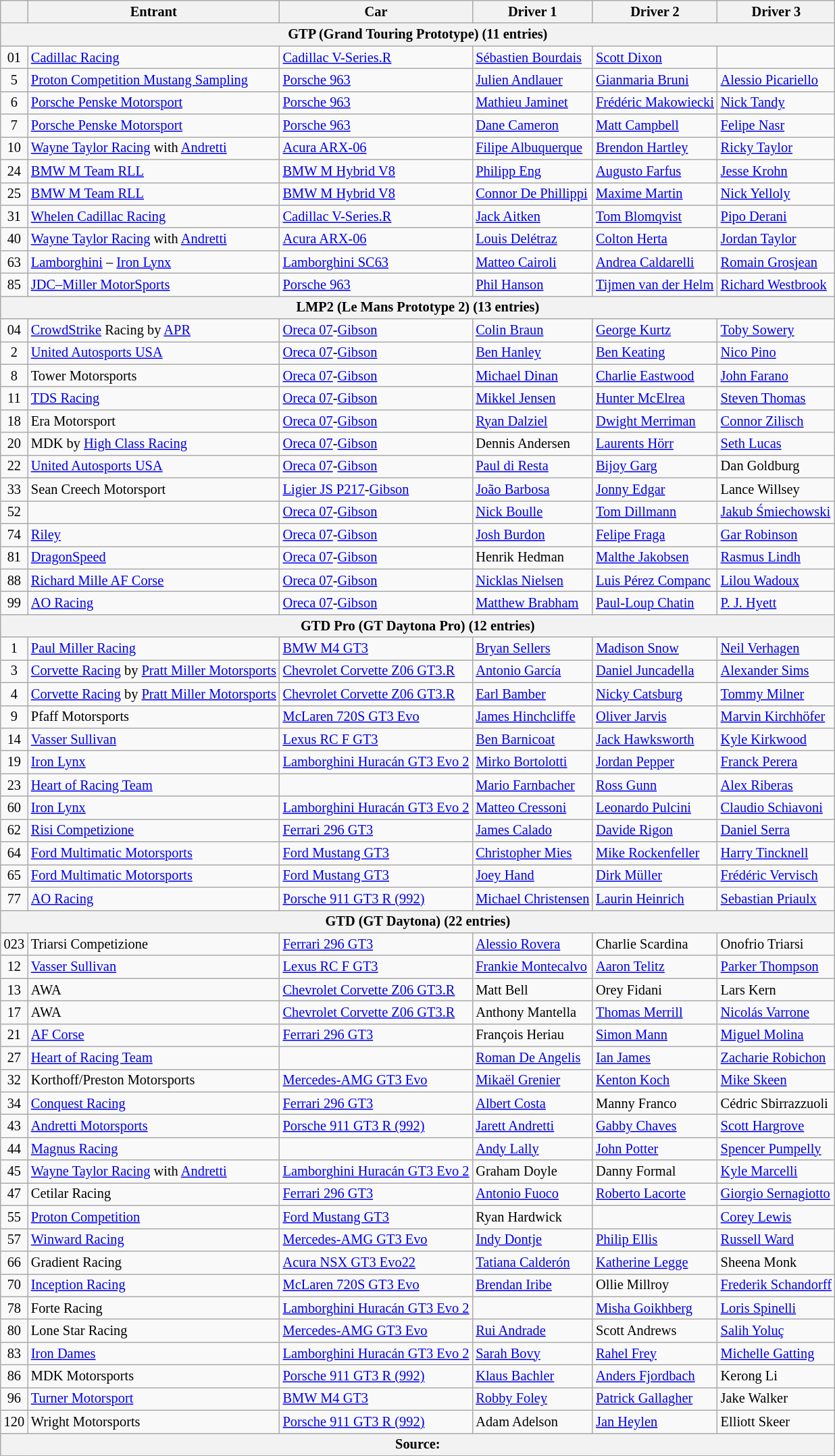<table class="wikitable" style="font-size: 85%;">
<tr>
<th></th>
<th>Entrant</th>
<th>Car</th>
<th>Driver 1</th>
<th>Driver 2</th>
<th>Driver 3</th>
</tr>
<tr>
<th colspan="6">GTP (Grand Touring Prototype) (11 entries)</th>
</tr>
<tr>
<td align=center>01</td>
<td> <a href='#'>Cadillac Racing</a></td>
<td><a href='#'>Cadillac V-Series.R</a></td>
<td> <a href='#'>Sébastien Bourdais</a></td>
<td> <a href='#'>Scott Dixon</a></td>
<td></td>
</tr>
<tr>
<td align=center>5</td>
<td> <a href='#'>Proton Competition Mustang Sampling</a></td>
<td><a href='#'>Porsche 963</a></td>
<td> <a href='#'>Julien Andlauer</a></td>
<td> <a href='#'>Gianmaria Bruni</a></td>
<td> <a href='#'>Alessio Picariello</a></td>
</tr>
<tr>
<td align=center>6</td>
<td> <a href='#'>Porsche Penske Motorsport</a></td>
<td><a href='#'>Porsche 963</a></td>
<td> <a href='#'>Mathieu Jaminet</a></td>
<td> <a href='#'>Frédéric Makowiecki</a></td>
<td> <a href='#'>Nick Tandy</a></td>
</tr>
<tr>
<td align=center>7</td>
<td> <a href='#'>Porsche Penske Motorsport</a></td>
<td><a href='#'>Porsche 963</a></td>
<td> <a href='#'>Dane Cameron</a></td>
<td> <a href='#'>Matt Campbell</a></td>
<td> <a href='#'>Felipe Nasr</a></td>
</tr>
<tr>
<td align=center>10</td>
<td> <a href='#'>Wayne Taylor Racing</a> with <a href='#'>Andretti</a></td>
<td><a href='#'>Acura ARX-06</a></td>
<td> <a href='#'>Filipe Albuquerque</a></td>
<td> <a href='#'>Brendon Hartley</a></td>
<td> <a href='#'>Ricky Taylor</a></td>
</tr>
<tr>
<td align=center>24</td>
<td> <a href='#'>BMW M Team RLL</a></td>
<td><a href='#'>BMW M Hybrid V8</a></td>
<td> <a href='#'>Philipp Eng</a></td>
<td> <a href='#'>Augusto Farfus</a></td>
<td> <a href='#'>Jesse Krohn</a></td>
</tr>
<tr>
<td align=center>25</td>
<td> <a href='#'>BMW M Team RLL</a></td>
<td><a href='#'>BMW M Hybrid V8</a></td>
<td> <a href='#'>Connor De Phillippi</a></td>
<td> <a href='#'>Maxime Martin</a></td>
<td> <a href='#'>Nick Yelloly</a></td>
</tr>
<tr>
<td align=center>31</td>
<td> <a href='#'>Whelen Cadillac Racing</a></td>
<td><a href='#'>Cadillac V-Series.R</a></td>
<td> <a href='#'>Jack Aitken</a></td>
<td> <a href='#'>Tom Blomqvist</a></td>
<td> <a href='#'>Pipo Derani</a></td>
</tr>
<tr>
<td align=center>40</td>
<td> <a href='#'>Wayne Taylor Racing</a> with <a href='#'>Andretti</a></td>
<td><a href='#'>Acura ARX-06</a></td>
<td> <a href='#'>Louis Delétraz</a></td>
<td> <a href='#'>Colton Herta</a></td>
<td> <a href='#'>Jordan Taylor</a></td>
</tr>
<tr>
<td align=center>63</td>
<td> <a href='#'>Lamborghini</a> – <a href='#'>Iron Lynx</a></td>
<td><a href='#'>Lamborghini SC63</a></td>
<td> <a href='#'>Matteo Cairoli</a></td>
<td> <a href='#'>Andrea Caldarelli</a></td>
<td> <a href='#'>Romain Grosjean</a></td>
</tr>
<tr>
<td align=center>85</td>
<td> <a href='#'>JDC–Miller MotorSports</a></td>
<td><a href='#'>Porsche 963</a></td>
<td> <a href='#'>Phil Hanson</a></td>
<td> <a href='#'>Tijmen van der Helm</a></td>
<td> <a href='#'>Richard Westbrook</a></td>
</tr>
<tr>
<th colspan="6">LMP2 (Le Mans Prototype 2) (13 entries)</th>
</tr>
<tr>
<td align=center>04</td>
<td> <a href='#'>CrowdStrike</a> Racing by <a href='#'>APR</a></td>
<td><a href='#'>Oreca 07</a>-<a href='#'>Gibson</a></td>
<td> <a href='#'>Colin Braun</a></td>
<td> <a href='#'>George Kurtz</a></td>
<td> <a href='#'>Toby Sowery</a></td>
</tr>
<tr>
<td align=center>2</td>
<td> <a href='#'>United Autosports USA</a></td>
<td><a href='#'>Oreca 07</a>-<a href='#'>Gibson</a></td>
<td> <a href='#'>Ben Hanley</a></td>
<td> <a href='#'>Ben Keating</a></td>
<td> <a href='#'>Nico Pino</a></td>
</tr>
<tr>
<td align=center>8</td>
<td> Tower Motorsports</td>
<td><a href='#'>Oreca 07</a>-<a href='#'>Gibson</a></td>
<td> <a href='#'>Michael Dinan</a></td>
<td> <a href='#'>Charlie Eastwood</a></td>
<td> <a href='#'>John Farano</a></td>
</tr>
<tr>
<td align=center>11</td>
<td> <a href='#'>TDS Racing</a></td>
<td><a href='#'>Oreca 07</a>-<a href='#'>Gibson</a></td>
<td> <a href='#'>Mikkel Jensen</a></td>
<td> <a href='#'>Hunter McElrea</a></td>
<td> <a href='#'>Steven Thomas</a></td>
</tr>
<tr>
<td align=center>18</td>
<td> Era Motorsport</td>
<td><a href='#'>Oreca 07</a>-<a href='#'>Gibson</a></td>
<td> <a href='#'>Ryan Dalziel</a></td>
<td> <a href='#'>Dwight Merriman</a></td>
<td> <a href='#'>Connor Zilisch</a></td>
</tr>
<tr>
<td align=center>20</td>
<td> MDK by <a href='#'>High Class Racing</a></td>
<td><a href='#'>Oreca 07</a>-<a href='#'>Gibson</a></td>
<td> Dennis Andersen</td>
<td> <a href='#'>Laurents Hörr</a></td>
<td> <a href='#'>Seth Lucas</a></td>
</tr>
<tr>
<td align=center>22</td>
<td> <a href='#'>United Autosports USA</a></td>
<td><a href='#'>Oreca 07</a>-<a href='#'>Gibson</a></td>
<td> <a href='#'>Paul di Resta</a></td>
<td> <a href='#'>Bijoy Garg</a></td>
<td> Dan Goldburg</td>
</tr>
<tr>
<td align=center>33</td>
<td> Sean Creech Motorsport</td>
<td><a href='#'>Ligier JS P217</a>-<a href='#'>Gibson</a></td>
<td> <a href='#'>João Barbosa</a></td>
<td> <a href='#'>Jonny Edgar</a></td>
<td> Lance Willsey</td>
</tr>
<tr>
<td align=center>52</td>
<td></td>
<td><a href='#'>Oreca 07</a>-<a href='#'>Gibson</a></td>
<td> <a href='#'>Nick Boulle</a></td>
<td> <a href='#'>Tom Dillmann</a></td>
<td> <a href='#'>Jakub Śmiechowski</a></td>
</tr>
<tr>
<td align=center>74</td>
<td> <a href='#'>Riley</a></td>
<td><a href='#'>Oreca 07</a>-<a href='#'>Gibson</a></td>
<td> <a href='#'>Josh Burdon</a></td>
<td> <a href='#'>Felipe Fraga</a></td>
<td> <a href='#'>Gar Robinson</a></td>
</tr>
<tr>
<td align=center>81</td>
<td> <a href='#'>DragonSpeed</a></td>
<td><a href='#'>Oreca 07</a>-<a href='#'>Gibson</a></td>
<td> Henrik Hedman</td>
<td> <a href='#'>Malthe Jakobsen</a></td>
<td> <a href='#'>Rasmus Lindh</a></td>
</tr>
<tr>
<td align=center>88</td>
<td> <a href='#'>Richard Mille AF Corse</a></td>
<td><a href='#'>Oreca 07</a>-<a href='#'>Gibson</a></td>
<td> <a href='#'>Nicklas Nielsen</a></td>
<td> <a href='#'>Luis Pérez Companc</a></td>
<td> <a href='#'>Lilou Wadoux</a></td>
</tr>
<tr>
<td align=center>99</td>
<td> <a href='#'>AO Racing</a></td>
<td><a href='#'>Oreca 07</a>-<a href='#'>Gibson</a></td>
<td> <a href='#'>Matthew Brabham</a></td>
<td> <a href='#'>Paul-Loup Chatin</a></td>
<td> <a href='#'>P. J. Hyett</a></td>
</tr>
<tr>
<th colspan="6">GTD Pro (GT Daytona Pro) (12 entries)</th>
</tr>
<tr>
<td align=center>1</td>
<td> <a href='#'>Paul Miller Racing</a></td>
<td><a href='#'>BMW M4 GT3</a></td>
<td> <a href='#'>Bryan Sellers</a></td>
<td> <a href='#'>Madison Snow</a></td>
<td> <a href='#'>Neil Verhagen</a></td>
</tr>
<tr>
<td align=center>3</td>
<td> <a href='#'>Corvette Racing</a> by <a href='#'>Pratt Miller Motorsports</a></td>
<td><a href='#'>Chevrolet Corvette Z06 GT3.R</a></td>
<td> <a href='#'>Antonio García</a></td>
<td> <a href='#'>Daniel Juncadella</a></td>
<td> <a href='#'>Alexander Sims</a></td>
</tr>
<tr>
<td align=center>4</td>
<td> <a href='#'>Corvette Racing</a> by <a href='#'>Pratt Miller Motorsports</a></td>
<td><a href='#'>Chevrolet Corvette Z06 GT3.R</a></td>
<td> <a href='#'>Earl Bamber</a></td>
<td> <a href='#'>Nicky Catsburg</a></td>
<td> <a href='#'>Tommy Milner</a></td>
</tr>
<tr>
<td align=center>9</td>
<td> Pfaff Motorsports</td>
<td><a href='#'>McLaren 720S GT3 Evo</a></td>
<td> <a href='#'>James Hinchcliffe</a></td>
<td> <a href='#'>Oliver Jarvis</a></td>
<td> <a href='#'>Marvin Kirchhöfer</a></td>
</tr>
<tr>
<td align=center>14</td>
<td> <a href='#'>Vasser Sullivan</a></td>
<td><a href='#'>Lexus RC F GT3</a></td>
<td> <a href='#'>Ben Barnicoat</a></td>
<td> <a href='#'>Jack Hawksworth</a></td>
<td> <a href='#'>Kyle Kirkwood</a></td>
</tr>
<tr>
<td align=center>19</td>
<td> <a href='#'>Iron Lynx</a></td>
<td><a href='#'>Lamborghini Huracán GT3 Evo 2</a></td>
<td> <a href='#'>Mirko Bortolotti</a></td>
<td> <a href='#'>Jordan Pepper</a></td>
<td> <a href='#'>Franck Perera</a></td>
</tr>
<tr>
<td align=center>23</td>
<td> <a href='#'>Heart of Racing Team</a></td>
<td></td>
<td> <a href='#'>Mario Farnbacher</a></td>
<td> <a href='#'>Ross Gunn</a></td>
<td> <a href='#'>Alex Riberas</a></td>
</tr>
<tr>
<td align=center>60</td>
<td> <a href='#'>Iron Lynx</a></td>
<td><a href='#'>Lamborghini Huracán GT3 Evo 2</a></td>
<td> <a href='#'>Matteo Cressoni</a></td>
<td> <a href='#'>Leonardo Pulcini</a></td>
<td> <a href='#'>Claudio Schiavoni</a></td>
</tr>
<tr>
<td align=center>62</td>
<td> <a href='#'>Risi Competizione</a></td>
<td><a href='#'>Ferrari 296 GT3</a></td>
<td> <a href='#'>James Calado</a></td>
<td> <a href='#'>Davide Rigon</a></td>
<td> <a href='#'>Daniel Serra</a></td>
</tr>
<tr>
<td align=center>64</td>
<td> <a href='#'>Ford Multimatic Motorsports</a></td>
<td><a href='#'>Ford Mustang GT3</a></td>
<td> <a href='#'>Christopher Mies</a></td>
<td> <a href='#'>Mike Rockenfeller</a></td>
<td> <a href='#'>Harry Tincknell</a></td>
</tr>
<tr>
<td align=center>65</td>
<td> <a href='#'>Ford Multimatic Motorsports</a></td>
<td><a href='#'>Ford Mustang GT3</a></td>
<td> <a href='#'>Joey Hand</a></td>
<td> <a href='#'>Dirk Müller</a></td>
<td> <a href='#'>Frédéric Vervisch</a></td>
</tr>
<tr>
<td align=center>77</td>
<td> <a href='#'>AO Racing</a></td>
<td><a href='#'>Porsche 911 GT3 R (992)</a></td>
<td> <a href='#'>Michael Christensen</a></td>
<td> <a href='#'>Laurin Heinrich</a></td>
<td> <a href='#'>Sebastian Priaulx</a></td>
</tr>
<tr>
<th colspan="6">GTD (GT Daytona) (22 entries)</th>
</tr>
<tr>
<td align=center>023</td>
<td> Triarsi Competizione</td>
<td><a href='#'>Ferrari 296 GT3</a></td>
<td> <a href='#'>Alessio Rovera</a></td>
<td> Charlie Scardina</td>
<td> Onofrio Triarsi</td>
</tr>
<tr>
<td align=center>12</td>
<td> <a href='#'>Vasser Sullivan</a></td>
<td><a href='#'>Lexus RC F GT3</a></td>
<td> <a href='#'>Frankie Montecalvo</a></td>
<td> <a href='#'>Aaron Telitz</a></td>
<td> <a href='#'>Parker Thompson</a></td>
</tr>
<tr>
<td align=center>13</td>
<td> AWA</td>
<td><a href='#'>Chevrolet Corvette Z06 GT3.R</a></td>
<td> Matt Bell</td>
<td> Orey Fidani</td>
<td> Lars Kern</td>
</tr>
<tr>
<td align=center>17</td>
<td> AWA</td>
<td><a href='#'>Chevrolet Corvette Z06 GT3.R</a></td>
<td> Anthony Mantella</td>
<td> <a href='#'>Thomas Merrill</a></td>
<td> <a href='#'>Nicolás Varrone</a></td>
</tr>
<tr>
<td align=center>21</td>
<td> <a href='#'>AF Corse</a></td>
<td><a href='#'>Ferrari 296 GT3</a></td>
<td> François Heriau</td>
<td> <a href='#'>Simon Mann</a></td>
<td> <a href='#'>Miguel Molina</a></td>
</tr>
<tr>
<td align=center>27</td>
<td> <a href='#'>Heart of Racing Team</a></td>
<td></td>
<td> <a href='#'>Roman De Angelis</a></td>
<td> <a href='#'>Ian James</a></td>
<td> <a href='#'>Zacharie Robichon</a></td>
</tr>
<tr>
<td align=center>32</td>
<td> Korthoff/Preston Motorsports</td>
<td><a href='#'>Mercedes-AMG GT3 Evo</a></td>
<td> <a href='#'>Mikaël Grenier</a></td>
<td> <a href='#'>Kenton Koch</a></td>
<td> <a href='#'>Mike Skeen</a></td>
</tr>
<tr>
<td align=center>34</td>
<td> <a href='#'>Conquest Racing</a></td>
<td><a href='#'>Ferrari 296 GT3</a></td>
<td> <a href='#'>Albert Costa</a></td>
<td> Manny Franco</td>
<td> Cédric Sbirrazzuoli</td>
</tr>
<tr>
<td align=center>43</td>
<td> <a href='#'>Andretti Motorsports</a></td>
<td><a href='#'>Porsche 911 GT3 R (992)</a></td>
<td> <a href='#'>Jarett Andretti</a></td>
<td> <a href='#'>Gabby Chaves</a></td>
<td> <a href='#'>Scott Hargrove</a></td>
</tr>
<tr>
<td align=center>44</td>
<td> <a href='#'>Magnus Racing</a></td>
<td></td>
<td> <a href='#'>Andy Lally</a></td>
<td> <a href='#'>John Potter</a></td>
<td> <a href='#'>Spencer Pumpelly</a></td>
</tr>
<tr>
<td align=center>45</td>
<td> <a href='#'>Wayne Taylor Racing</a> with <a href='#'>Andretti</a></td>
<td><a href='#'>Lamborghini Huracán GT3 Evo 2</a></td>
<td> Graham Doyle</td>
<td> Danny Formal</td>
<td> <a href='#'>Kyle Marcelli</a></td>
</tr>
<tr>
<td align=center>47</td>
<td> Cetilar Racing</td>
<td><a href='#'>Ferrari 296 GT3</a></td>
<td> <a href='#'>Antonio Fuoco</a></td>
<td> <a href='#'>Roberto Lacorte</a></td>
<td> <a href='#'>Giorgio Sernagiotto</a></td>
</tr>
<tr>
<td align=center>55</td>
<td> <a href='#'>Proton Competition</a></td>
<td><a href='#'>Ford Mustang GT3</a></td>
<td> Ryan Hardwick</td>
<td></td>
<td> <a href='#'>Corey Lewis</a></td>
</tr>
<tr>
<td align=center>57</td>
<td> <a href='#'>Winward Racing</a></td>
<td><a href='#'>Mercedes-AMG GT3 Evo</a></td>
<td> <a href='#'>Indy Dontje</a></td>
<td> <a href='#'>Philip Ellis</a></td>
<td> <a href='#'>Russell Ward</a></td>
</tr>
<tr>
<td align=center>66</td>
<td> Gradient Racing</td>
<td><a href='#'>Acura NSX GT3 Evo22</a></td>
<td> <a href='#'>Tatiana Calderón</a></td>
<td> <a href='#'>Katherine Legge</a></td>
<td> Sheena Monk</td>
</tr>
<tr>
<td align=center>70</td>
<td> <a href='#'>Inception Racing</a></td>
<td><a href='#'>McLaren 720S GT3 Evo</a></td>
<td> <a href='#'>Brendan Iribe</a></td>
<td> Ollie Millroy</td>
<td> <a href='#'>Frederik Schandorff</a></td>
</tr>
<tr>
<td align=center>78</td>
<td> Forte Racing</td>
<td><a href='#'>Lamborghini Huracán GT3 Evo 2</a></td>
<td></td>
<td> <a href='#'>Misha Goikhberg</a></td>
<td> <a href='#'>Loris Spinelli</a></td>
</tr>
<tr>
<td align=center>80</td>
<td> Lone Star Racing</td>
<td><a href='#'>Mercedes-AMG GT3 Evo</a></td>
<td> <a href='#'>Rui Andrade</a></td>
<td> Scott Andrews</td>
<td> <a href='#'>Salih Yoluç</a></td>
</tr>
<tr>
<td align=center>83</td>
<td> <a href='#'>Iron Dames</a></td>
<td><a href='#'>Lamborghini Huracán GT3 Evo 2</a></td>
<td> <a href='#'>Sarah Bovy</a></td>
<td> <a href='#'>Rahel Frey</a></td>
<td> <a href='#'>Michelle Gatting</a></td>
</tr>
<tr>
<td align=center>86</td>
<td> MDK Motorsports</td>
<td><a href='#'>Porsche 911 GT3 R (992)</a></td>
<td> <a href='#'>Klaus Bachler</a></td>
<td> <a href='#'>Anders Fjordbach</a></td>
<td> Kerong Li</td>
</tr>
<tr>
<td align=center>96</td>
<td> <a href='#'>Turner Motorsport</a></td>
<td><a href='#'>BMW M4 GT3</a></td>
<td> <a href='#'>Robby Foley</a></td>
<td> <a href='#'>Patrick Gallagher</a></td>
<td> Jake Walker</td>
</tr>
<tr>
<td align=center>120</td>
<td> Wright Motorsports</td>
<td><a href='#'>Porsche 911 GT3 R (992)</a></td>
<td> Adam Adelson</td>
<td> <a href='#'>Jan Heylen</a></td>
<td> Elliott Skeer</td>
</tr>
<tr>
<th colspan="6">Source:</th>
</tr>
</table>
